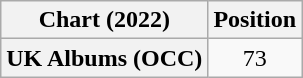<table class="wikitable plainrowheaders" style="text-align:center">
<tr>
<th scope="col">Chart (2022)</th>
<th scope="col">Position</th>
</tr>
<tr>
<th scope="row">UK Albums (OCC)</th>
<td>73</td>
</tr>
</table>
